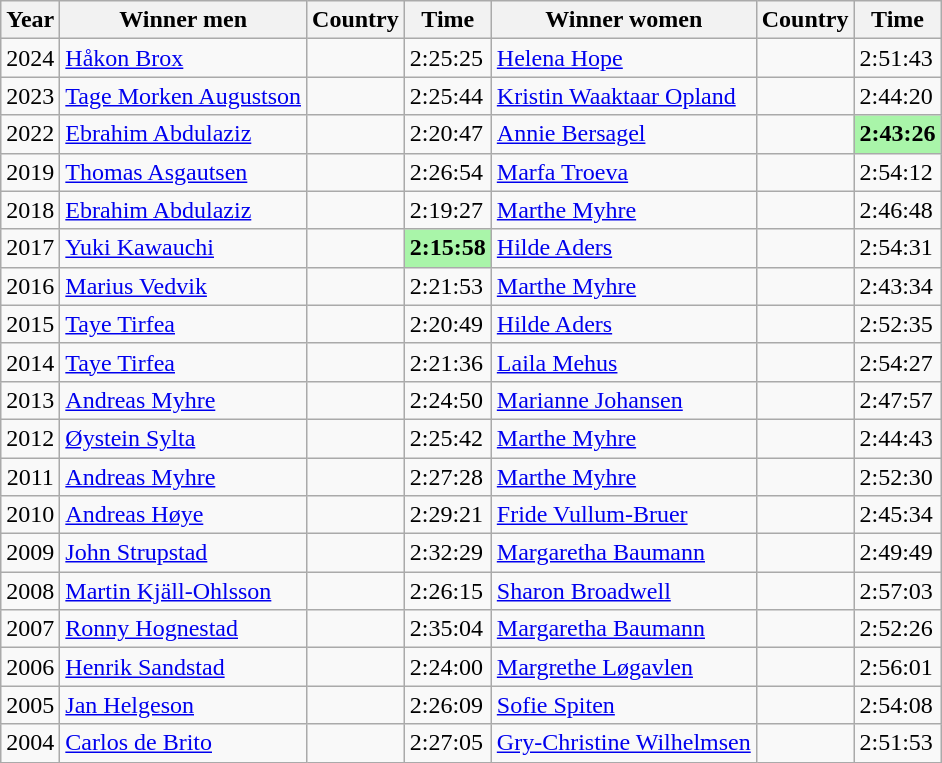<table class="wikitable">
<tr>
<th>Year</th>
<th>Winner men</th>
<th>Country</th>
<th>Time</th>
<th>Winner women</th>
<th>Country</th>
<th>Time</th>
</tr>
<tr>
<td>2024</td>
<td><a href='#'>Håkon Brox</a></td>
<td></td>
<td>2:25:25</td>
<td><a href='#'>Helena Hope</a></td>
<td></td>
<td>2:51:43</td>
</tr>
<tr>
<td>2023</td>
<td><a href='#'>Tage Morken Augustson</a></td>
<td></td>
<td>2:25:44</td>
<td><a href='#'>Kristin Waaktaar Opland</a></td>
<td></td>
<td>2:44:20</td>
</tr>
<tr>
<td>2022</td>
<td><a href='#'>Ebrahim Abdulaziz</a></td>
<td></td>
<td>2:20:47</td>
<td><a href='#'>Annie Bersagel</a></td>
<td></td>
<td bgcolor=#A9F5A9><strong>2:43:26</strong></td>
</tr>
<tr>
<td align="center">2019</td>
<td><a href='#'>Thomas Asgautsen</a></td>
<td></td>
<td>2:26:54</td>
<td><a href='#'>Marfa Troeva</a></td>
<td></td>
<td>2:54:12</td>
</tr>
<tr>
<td align="center">2018</td>
<td><a href='#'>Ebrahim Abdulaziz</a></td>
<td></td>
<td>2:19:27</td>
<td><a href='#'>Marthe Myhre</a></td>
<td></td>
<td>2:46:48</td>
</tr>
<tr>
<td align="center">2017</td>
<td><a href='#'>Yuki Kawauchi</a></td>
<td></td>
<td bgcolor=#A9F5A9><strong>2:15:58</strong></td>
<td><a href='#'>Hilde Aders</a></td>
<td></td>
<td>2:54:31</td>
</tr>
<tr>
<td align="center">2016</td>
<td><a href='#'>Marius Vedvik</a></td>
<td></td>
<td>2:21:53</td>
<td><a href='#'>Marthe Myhre</a></td>
<td></td>
<td>2:43:34</td>
</tr>
<tr>
<td align="center">2015</td>
<td><a href='#'>Taye Tirfea</a></td>
<td></td>
<td>2:20:49</td>
<td><a href='#'>Hilde Aders</a></td>
<td></td>
<td>2:52:35</td>
</tr>
<tr>
<td align="center">2014</td>
<td><a href='#'>Taye Tirfea</a></td>
<td></td>
<td>2:21:36</td>
<td><a href='#'>Laila Mehus</a></td>
<td></td>
<td>2:54:27</td>
</tr>
<tr>
<td align="center">2013</td>
<td><a href='#'>Andreas Myhre</a></td>
<td></td>
<td>2:24:50</td>
<td><a href='#'>Marianne Johansen</a></td>
<td></td>
<td>2:47:57</td>
</tr>
<tr>
<td align="center">2012</td>
<td><a href='#'>Øystein Sylta</a></td>
<td></td>
<td>2:25:42</td>
<td><a href='#'>Marthe Myhre</a></td>
<td></td>
<td>2:44:43</td>
</tr>
<tr>
<td align="center">2011</td>
<td><a href='#'>Andreas Myhre</a></td>
<td></td>
<td>2:27:28</td>
<td><a href='#'>Marthe Myhre</a></td>
<td></td>
<td>2:52:30</td>
</tr>
<tr>
<td align="center">2010</td>
<td><a href='#'>Andreas Høye</a></td>
<td></td>
<td>2:29:21</td>
<td><a href='#'>Fride Vullum-Bruer</a></td>
<td></td>
<td>2:45:34</td>
</tr>
<tr>
<td align="center">2009</td>
<td><a href='#'>John Strupstad</a></td>
<td></td>
<td>2:32:29</td>
<td><a href='#'>Margaretha Baumann</a></td>
<td></td>
<td>2:49:49</td>
</tr>
<tr>
<td align="center">2008</td>
<td><a href='#'>Martin Kjäll-Ohlsson</a></td>
<td></td>
<td>2:26:15</td>
<td><a href='#'>Sharon Broadwell</a></td>
<td></td>
<td>2:57:03</td>
</tr>
<tr>
<td align="center">2007</td>
<td><a href='#'>Ronny Hognestad</a></td>
<td></td>
<td>2:35:04</td>
<td><a href='#'>Margaretha Baumann</a></td>
<td></td>
<td>2:52:26</td>
</tr>
<tr>
<td align="center">2006</td>
<td><a href='#'>Henrik Sandstad</a></td>
<td></td>
<td>2:24:00</td>
<td><a href='#'>Margrethe Løgavlen</a></td>
<td></td>
<td>2:56:01</td>
</tr>
<tr>
<td align="center">2005</td>
<td><a href='#'>Jan Helgeson</a></td>
<td></td>
<td>2:26:09</td>
<td><a href='#'>Sofie Spiten</a></td>
<td></td>
<td>2:54:08</td>
</tr>
<tr>
<td align="center">2004</td>
<td><a href='#'>Carlos de Brito</a></td>
<td></td>
<td>2:27:05</td>
<td><a href='#'>Gry-Christine Wilhelmsen</a></td>
<td></td>
<td>2:51:53</td>
</tr>
</table>
